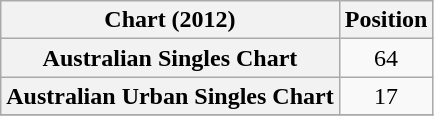<table class="wikitable sortable plainrowheaders">
<tr>
<th scope="col">Chart (2012)</th>
<th scope="col">Position</th>
</tr>
<tr>
<th scope="row">Australian Singles Chart</th>
<td style="text-align:center;">64</td>
</tr>
<tr>
<th scope="row">Australian Urban Singles Chart</th>
<td style="text-align:center;">17</td>
</tr>
<tr>
</tr>
</table>
